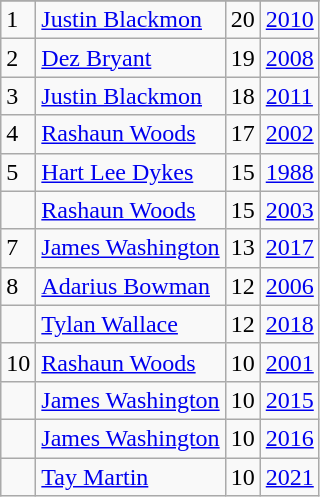<table class="wikitable">
<tr>
</tr>
<tr>
<td>1</td>
<td><a href='#'>Justin Blackmon</a></td>
<td>20</td>
<td><a href='#'>2010</a></td>
</tr>
<tr>
<td>2</td>
<td><a href='#'>Dez Bryant</a></td>
<td>19</td>
<td><a href='#'>2008</a></td>
</tr>
<tr>
<td>3</td>
<td><a href='#'>Justin Blackmon</a></td>
<td>18</td>
<td><a href='#'>2011</a></td>
</tr>
<tr>
<td>4</td>
<td><a href='#'>Rashaun Woods</a></td>
<td>17</td>
<td><a href='#'>2002</a></td>
</tr>
<tr>
<td>5</td>
<td><a href='#'>Hart Lee Dykes</a></td>
<td>15</td>
<td><a href='#'>1988</a></td>
</tr>
<tr>
<td></td>
<td><a href='#'>Rashaun Woods</a></td>
<td>15</td>
<td><a href='#'>2003</a></td>
</tr>
<tr>
<td>7</td>
<td><a href='#'>James Washington</a></td>
<td>13</td>
<td><a href='#'>2017</a></td>
</tr>
<tr>
<td>8</td>
<td><a href='#'>Adarius Bowman</a></td>
<td>12</td>
<td><a href='#'>2006</a></td>
</tr>
<tr>
<td></td>
<td><a href='#'>Tylan Wallace</a></td>
<td>12</td>
<td><a href='#'>2018</a></td>
</tr>
<tr>
<td>10</td>
<td><a href='#'>Rashaun Woods</a></td>
<td>10</td>
<td><a href='#'>2001</a></td>
</tr>
<tr>
<td></td>
<td><a href='#'>James Washington</a></td>
<td>10</td>
<td><a href='#'>2015</a></td>
</tr>
<tr>
<td></td>
<td><a href='#'>James Washington</a></td>
<td>10</td>
<td><a href='#'>2016</a></td>
</tr>
<tr>
<td></td>
<td><a href='#'>Tay Martin</a></td>
<td>10</td>
<td><a href='#'>2021</a></td>
</tr>
</table>
